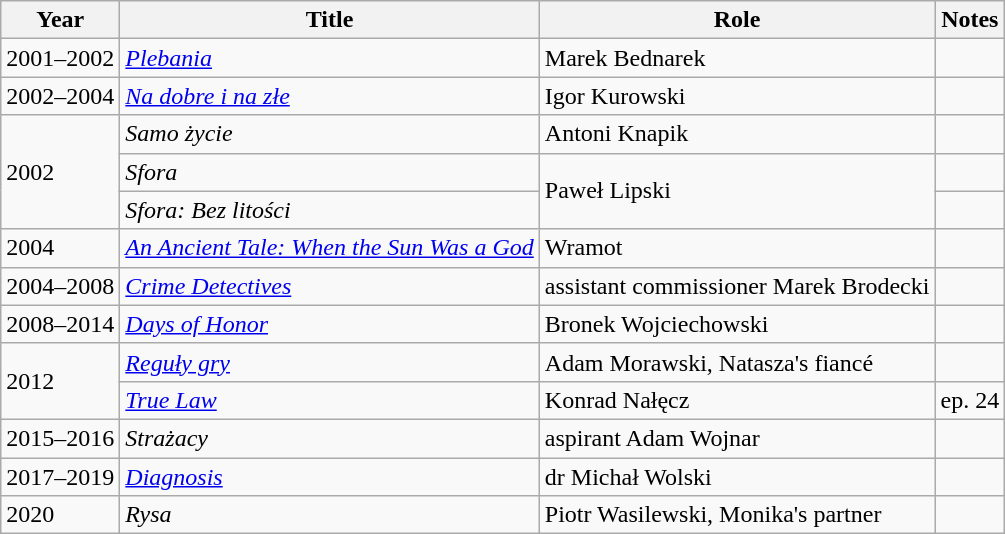<table class="wikitable">
<tr>
<th>Year</th>
<th>Title</th>
<th>Role</th>
<th>Notes</th>
</tr>
<tr>
<td>2001–2002</td>
<td><em><a href='#'>Plebania</a></em></td>
<td>Marek Bednarek</td>
<td></td>
</tr>
<tr>
<td>2002–2004</td>
<td><em><a href='#'>Na dobre i na złe</a></em></td>
<td>Igor Kurowski</td>
<td></td>
</tr>
<tr>
<td rowspan="3">2002</td>
<td><em>Samo życie</em></td>
<td>Antoni Knapik</td>
<td></td>
</tr>
<tr>
<td><em>Sfora</em></td>
<td rowspan="2">Paweł Lipski</td>
<td></td>
</tr>
<tr>
<td><em>Sfora: Bez litości</em></td>
<td></td>
</tr>
<tr>
<td>2004</td>
<td><em><a href='#'>An Ancient Tale: When the Sun Was a God</a></em></td>
<td>Wramot</td>
<td></td>
</tr>
<tr>
<td>2004–2008</td>
<td><em><a href='#'>Crime Detectives</a></em></td>
<td>assistant commissioner Marek Brodecki</td>
<td></td>
</tr>
<tr>
<td>2008–2014</td>
<td><em><a href='#'>Days of Honor</a></em></td>
<td>Bronek Wojciechowski</td>
<td></td>
</tr>
<tr>
<td rowspan="2">2012</td>
<td><em><a href='#'>Reguły gry</a></em></td>
<td>Adam Morawski, Natasza's fiancé</td>
<td></td>
</tr>
<tr>
<td><em><a href='#'>True Law</a></em></td>
<td>Konrad Nałęcz</td>
<td>ep. 24</td>
</tr>
<tr>
<td>2015–2016</td>
<td><em>Strażacy</em></td>
<td>aspirant Adam Wojnar</td>
<td></td>
</tr>
<tr>
<td>2017–2019</td>
<td><em><a href='#'>Diagnosis</a></em></td>
<td>dr Michał Wolski</td>
<td></td>
</tr>
<tr>
<td>2020</td>
<td><em>Rysa</em></td>
<td>Piotr Wasilewski, Monika's partner</td>
<td></td>
</tr>
</table>
